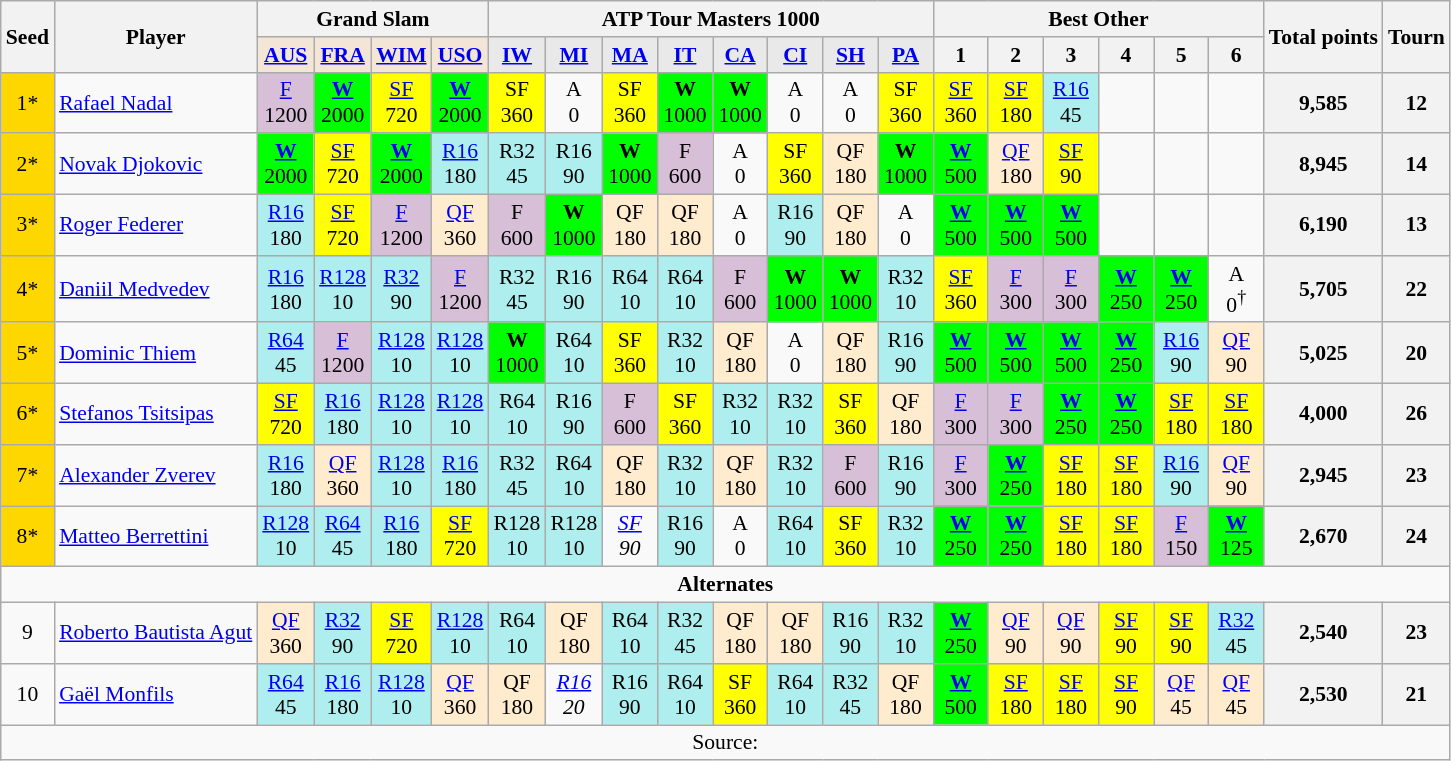<table class=wikitable style=font-size:90%;text-align:center>
<tr>
<th rowspan=2>Seed</th>
<th rowspan=2>Player</th>
<th colspan=4>Grand Slam</th>
<th colspan=8>ATP Tour Masters 1000</th>
<th colspan=6>Best Other</th>
<th rowspan=2>Total points</th>
<th rowspan=2>Tourn</th>
</tr>
<tr>
<td style="background:#f3e6d7; width:30px;"><strong><a href='#'>AUS</a></strong></td>
<td style="background:#f3e6d7; width:30px;"><strong><a href='#'>FRA</a></strong></td>
<td style="background:#f3e6d7; width:30px;"><strong><a href='#'>WIM</a></strong></td>
<td style="background:#f3e6d7; width:30px;"><strong><a href='#'>USO</a></strong></td>
<td style="background:#e9e9e9; width:30px;"><strong><a href='#'>IW</a></strong></td>
<td style="background:#e9e9e9; width:30px;"><strong><a href='#'>MI</a></strong></td>
<td style="background:#e9e9e9; width:30px;"><strong><a href='#'>MA</a></strong></td>
<td style="background:#e9e9e9; width:30px;"><strong><a href='#'>IT</a></strong></td>
<td style="background:#e9e9e9; width:30px;"><strong><a href='#'>CA</a></strong></td>
<td style="background:#e9e9e9; width:30px;"><strong><a href='#'>CI</a></strong></td>
<td style="background:#e9e9e9; width:30px;"><strong><a href='#'>SH</a></strong></td>
<td style="background:#e9e9e9; width:30px;"><strong><a href='#'>PA</a></strong></td>
<th width=30>1</th>
<th width=30>2</th>
<th width=30>3</th>
<th width=30>4</th>
<th width=30>5</th>
<th width=30>6</th>
</tr>
<tr>
<td bgcolor=gold>1*</td>
<td align="left"> <a href='#'>Rafael Nadal</a></td>
<td bgcolor=thistle><a href='#'>F</a><br>1200</td>
<td bgcolor=lime><strong><a href='#'>W</a></strong><br>2000</td>
<td bgcolor=yellow><a href='#'>SF</a><br>720</td>
<td bgcolor=lime><strong><a href='#'>W</a></strong> <br>2000</td>
<td bgcolor=yellow>SF<br>360</td>
<td>A<br>0</td>
<td bgcolor=yellow>SF<br>360</td>
<td bgcolor=lime><strong>W</strong><br>1000</td>
<td bgcolor=lime><strong>W</strong><br>1000</td>
<td>A<br>0</td>
<td>A<br>0</td>
<td bgcolor=yellow>SF<br>360</td>
<td bgcolor=yellow><a href='#'>SF</a><br>360</td>
<td bgcolor=yellow><a href='#'>SF</a><br>180</td>
<td bgcolor=afeeee><a href='#'>R16</a><br>45</td>
<td></td>
<td></td>
<td></td>
<th>9,585</th>
<th>12</th>
</tr>
<tr>
<td bgcolor=gold>2*</td>
<td align="left"> <a href='#'>Novak Djokovic</a></td>
<td bgcolor=lime><strong><a href='#'>W</a></strong><br>2000</td>
<td bgcolor=yellow><a href='#'>SF</a><br>720</td>
<td bgcolor=lime><strong><a href='#'>W</a></strong><br>2000</td>
<td bgcolor=afeeee><a href='#'>R16</a><br>180</td>
<td bgcolor=afeeee>R32<br>45</td>
<td bgcolor=afeeee>R16<br>90</td>
<td bgcolor=lime><strong>W</strong><br>1000</td>
<td bgcolor=thistle>F<br>600</td>
<td>A<br>0</td>
<td bgcolor=yellow>SF<br>360</td>
<td bgcolor="ffebcd">QF<br>180</td>
<td bgcolor=lime><strong>W</strong><br>1000</td>
<td bgcolor=lime><strong><a href='#'>W</a></strong><br>500</td>
<td bgcolor=ffebcd><a href='#'>QF</a><br>180</td>
<td bgcolor=yellow><a href='#'>SF</a><br>90</td>
<td></td>
<td></td>
<td></td>
<th>8,945</th>
<th>14</th>
</tr>
<tr>
<td bgcolor=gold>3*</td>
<td align="left"> <a href='#'>Roger Federer</a></td>
<td bgcolor=afeeee><a href='#'>R16</a><br>180</td>
<td bgcolor=yellow><a href='#'>SF</a><br>720</td>
<td bgcolor=thistle><a href='#'>F</a><br>1200</td>
<td bgcolor=ffebcd><a href='#'>QF</a><br>360</td>
<td bgcolor=thistle>F<br>600</td>
<td bgcolor=lime><strong>W</strong><br>1000</td>
<td bgcolor=ffebcd>QF<br>180</td>
<td bgcolor=ffebcd>QF<br>180</td>
<td>A<br>0</td>
<td bgcolor=afeeee>R16<br>90</td>
<td bgcolor="ffebcd">QF<br>180</td>
<td>A<br>0</td>
<td bgcolor=lime><strong><a href='#'>W</a></strong><br>500</td>
<td bgcolor=lime><strong><a href='#'>W</a></strong><br>500</td>
<td bgcolor=lime><strong><a href='#'>W</a></strong><br>500</td>
<td></td>
<td></td>
<td></td>
<th>6,190</th>
<th>13</th>
</tr>
<tr>
<td bgcolor=gold>4*</td>
<td align="left"> <a href='#'>Daniil Medvedev</a></td>
<td bgcolor=afeeee><a href='#'>R16</a><br>180</td>
<td bgcolor=afeeee><a href='#'>R128</a><br>10</td>
<td bgcolor=afeeee><a href='#'>R32</a><br>90</td>
<td bgcolor=thistle><a href='#'>F</a><br>1200</td>
<td bgcolor=afeeee>R32<br>45</td>
<td bgcolor=afeeee>R16<br>90</td>
<td bgcolor=afeeee>R64<br>10</td>
<td bgcolor=afeeee>R64<br>10</td>
<td bgcolor=thistle>F<br>600</td>
<td bgcolor=lime><strong>W</strong><br>1000</td>
<td bgcolor=lime><strong>W</strong><br>1000</td>
<td bgcolor=afeeee>R32<br>10</td>
<td bgcolor=yellow><a href='#'>SF</a><br>360</td>
<td bgcolor=thistle><a href='#'>F</a><br>300</td>
<td bgcolor=thistle><a href='#'>F</a><br>300</td>
<td bgcolor=lime><strong><a href='#'>W</a></strong><br>250</td>
<td bgcolor=lime><strong><a href='#'>W</a></strong><br>250</td>
<td bgcolor=>A<br>0<sup>†</sup></td>
<th>5,705</th>
<th>22</th>
</tr>
<tr>
<td bgcolor=gold>5*</td>
<td align="left"> <a href='#'>Dominic Thiem</a></td>
<td bgcolor=afeeee><a href='#'>R64</a><br>45</td>
<td bgcolor=thistle><a href='#'>F</a><br>1200</td>
<td bgcolor=afeeee><a href='#'>R128</a><br>10</td>
<td bgcolor=afeeee><a href='#'>R128</a><br>10</td>
<td bgcolor=lime><strong>W</strong><br>1000</td>
<td bgcolor=afeeee>R64<br>10</td>
<td bgcolor=yellow>SF<br>360</td>
<td bgcolor=afeeee>R32<br>10</td>
<td bgcolor=ffebcd>QF<br>180</td>
<td>A<br>0</td>
<td bgcolor="ffebcd">QF<br>180</td>
<td bgcolor=afeeee>R16<br>90</td>
<td bgcolor=lime><strong><a href='#'>W</a></strong><br>500</td>
<td bgcolor=lime><strong><a href='#'>W</a></strong><br>500</td>
<td bgcolor=lime><strong><a href='#'>W</a></strong><br>500</td>
<td bgcolor=lime><strong><a href='#'>W</a></strong><br>250</td>
<td bgcolor=afeeee><a href='#'>R16</a><br>90</td>
<td bgcolor=ffebcd><a href='#'>QF</a><br>90</td>
<th>5,025</th>
<th>20</th>
</tr>
<tr>
<td bgcolor=gold>6*</td>
<td align="left"> <a href='#'>Stefanos Tsitsipas</a></td>
<td bgcolor=yellow><a href='#'>SF</a><br>720</td>
<td bgcolor=afeeee><a href='#'>R16</a><br>180</td>
<td bgcolor=afeeee><a href='#'>R128</a><br>10</td>
<td bgcolor=afeeee><a href='#'>R128</a><br>10</td>
<td bgcolor=afeeee>R64<br>10</td>
<td bgcolor=afeeee>R16<br>90</td>
<td bgcolor=thistle>F<br>600</td>
<td bgcolor=yellow>SF<br>360</td>
<td bgcolor=afeeee>R32<br>10</td>
<td bgcolor=afeeee>R32<br>10</td>
<td bgcolor=yellow>SF<br>360</td>
<td bgcolor=ffebcd>QF<br>180</td>
<td bgcolor=thistle><a href='#'>F</a><br>300</td>
<td bgcolor=thistle><a href='#'>F</a><br>300</td>
<td bgcolor=lime><strong><a href='#'>W</a></strong><br>250</td>
<td bgcolor=lime><strong><a href='#'>W</a></strong><br>250</td>
<td bgcolor=yellow><a href='#'>SF</a><br>180</td>
<td bgcolor=yellow><a href='#'>SF</a><br>180</td>
<th>4,000</th>
<th>26</th>
</tr>
<tr>
<td bgcolor=gold>7*</td>
<td align="left"> <a href='#'>Alexander Zverev</a></td>
<td bgcolor="afeeee"><a href='#'>R16</a><br>180</td>
<td bgcolor="ffebcd"><a href='#'>QF</a><br>360</td>
<td bgcolor="afeeee"><a href='#'>R128</a><br>10</td>
<td bgcolor=afeeee><a href='#'>R16</a><br>180</td>
<td bgcolor="afeeee">R32<br>45</td>
<td bgcolor="afeeee">R64<br>10</td>
<td bgcolor="ffebcd">QF<br>180</td>
<td bgcolor="afeeee">R32<br>10</td>
<td bgcolor="ffebcd">QF<br>180</td>
<td bgcolor="afeeee">R32<br>10</td>
<td bgcolor="thistle">F<br>600</td>
<td bgcolor=afeeee>R16<br>90</td>
<td bgcolor="thistle"><a href='#'>F</a><br>300</td>
<td bgcolor="lime"><strong><a href='#'>W</a></strong><br>250</td>
<td bgcolor="yellow"><a href='#'>SF</a><br>180</td>
<td bgcolor="yellow"><a href='#'>SF</a><br>180</td>
<td bgcolor="afeeee"><a href='#'>R16</a><br>90</td>
<td bgcolor="ffebcd"><a href='#'>QF</a><br>90</td>
<th>2,945</th>
<th>23</th>
</tr>
<tr>
<td bgcolor=gold>8*</td>
<td align="left"> <a href='#'>Matteo Berrettini</a></td>
<td bgcolor=afeeee><a href='#'>R128</a><br>10</td>
<td bgcolor=afeeee><a href='#'>R64</a><br>45</td>
<td bgcolor=afeeee><a href='#'>R16</a><br>180</td>
<td bgcolor=yellow><a href='#'>SF</a><br>720</td>
<td bgcolor=afeeee>R128<br>10</td>
<td bgcolor=afeeee>R128<br>10</td>
<td><em><a href='#'>SF</a><br>90</em></td>
<td bgcolor=afeeee>R16<br>90</td>
<td>A<br>0</td>
<td bgcolor=afeeee>R64<br>10</td>
<td bgcolor=yellow>SF<br>360</td>
<td bgcolor=afeeee>R32<br>10</td>
<td bgcolor=lime><strong><a href='#'>W</a></strong><br>250</td>
<td bgcolor=lime><strong><a href='#'>W</a></strong><br>250</td>
<td bgcolor=yellow><a href='#'>SF</a><br>180</td>
<td bgcolor=yellow><a href='#'>SF</a><br>180</td>
<td bgcolor=thistle><a href='#'>F</a><br>150</td>
<td bgcolor=lime><strong><a href='#'>W</a></strong><br>125</td>
<th>2,670</th>
<th>24</th>
</tr>
<tr>
<td colspan="22"><strong>Alternates</strong></td>
</tr>
<tr>
<td>9</td>
<td align="left"> <a href='#'>Roberto Bautista Agut</a></td>
<td bgcolor=ffebcd><a href='#'>QF</a><br>360</td>
<td bgcolor=afeeee><a href='#'>R32</a><br>90</td>
<td bgcolor=yellow><a href='#'>SF</a><br>720</td>
<td bgcolor=afeeee><a href='#'>R128</a><br>10</td>
<td bgcolor=afeeee>R64<br>10</td>
<td bgcolor=ffebcd>QF<br>180</td>
<td bgcolor=afeeee>R64<br>10</td>
<td bgcolor=afeeee>R32<br>45</td>
<td bgcolor=ffebcd>QF<br>180</td>
<td bgcolor=ffebcd>QF<br>180</td>
<td bgcolor=afeeee>R16<br>90</td>
<td bgcolor=afeeee>R32<br>10</td>
<td bgcolor=lime><strong><a href='#'>W</a></strong><br>250</td>
<td bgcolor=ffebcd><a href='#'>QF</a><br>90</td>
<td bgcolor=ffebcd><a href='#'>QF</a><br>90</td>
<td bgcolor=yellow><a href='#'>SF</a><br>90</td>
<td bgcolor=yellow><a href='#'>SF</a><br>90</td>
<td bgcolor=afeeee><a href='#'>R32</a><br>45</td>
<th>2,540</th>
<th>23</th>
</tr>
<tr>
<td>10</td>
<td align="left"> <a href='#'>Gaël Monfils</a></td>
<td bgcolor=afeeee><a href='#'>R64</a><br>45</td>
<td bgcolor=afeeee><a href='#'>R16</a><br>180</td>
<td bgcolor=afeeee><a href='#'>R128</a><br>10</td>
<td bgcolor=ffebcd><a href='#'>QF</a><br>360</td>
<td bgcolor=ffebcd>QF<br>180</td>
<td><em><a href='#'>R16</a><br>20</em></td>
<td bgcolor=afeeee>R16<br>90</td>
<td bgcolor=afeeee>R64<br>10</td>
<td bgcolor=yellow>SF<br>360</td>
<td bgcolor=afeeee>R64<br>10</td>
<td bgcolor=afeeee>R32<br>45</td>
<td bgcolor=ffebcd>QF<br>180</td>
<td bgcolor=lime><strong><a href='#'>W</a></strong><br>500</td>
<td bgcolor=yellow><a href='#'>SF</a><br>180</td>
<td bgcolor=yellow><a href='#'>SF</a><br>180</td>
<td bgcolor=yellow><a href='#'>SF</a><br>90</td>
<td bgcolor=ffebcd><a href='#'>QF</a><br>45</td>
<td bgcolor=ffebcd><a href='#'>QF</a><br>45</td>
<th>2,530</th>
<th>21</th>
</tr>
<tr>
<td colspan="22">Source:</td>
</tr>
</table>
